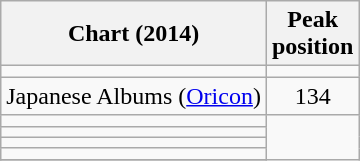<table class="wikitable sortable plainrowheaders">
<tr>
<th>Chart (2014)</th>
<th>Peak<br>position</th>
</tr>
<tr>
<td></td>
</tr>
<tr>
<td>Japanese Albums (<a href='#'>Oricon</a>)</td>
<td style="text-align:center">134</td>
</tr>
<tr>
<td></td>
</tr>
<tr>
<td></td>
</tr>
<tr>
<td></td>
</tr>
<tr>
<td></td>
</tr>
<tr>
</tr>
</table>
